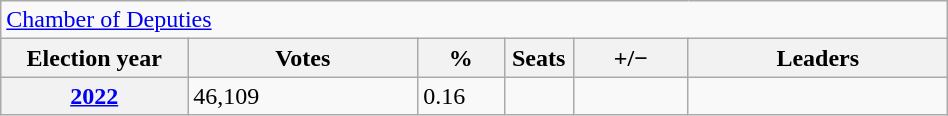<table class=wikitable style="width:50%; border:1px #AAAAFF solid">
<tr>
<td colspan=6><a href='#'>Chamber of Deputies</a></td>
</tr>
<tr>
<th width=13%>Election year</th>
<th width=16%>Votes</th>
<th width=6%>%</th>
<th width=1%>Seats</th>
<th width=8%>+/−</th>
<th width=18%>Leaders</th>
</tr>
<tr>
<th><a href='#'>2022</a></th>
<td>46,109</td>
<td>0.16</td>
<td></td>
<td></td>
<td></td>
</tr>
</table>
